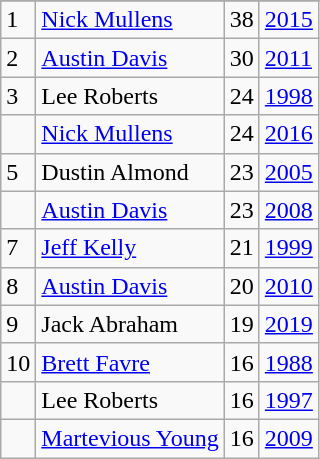<table class="wikitable">
<tr>
</tr>
<tr>
<td>1</td>
<td><a href='#'>Nick Mullens</a></td>
<td>38</td>
<td><a href='#'>2015</a></td>
</tr>
<tr>
<td>2</td>
<td><a href='#'>Austin Davis</a></td>
<td>30</td>
<td><a href='#'>2011</a></td>
</tr>
<tr>
<td>3</td>
<td>Lee Roberts</td>
<td>24</td>
<td><a href='#'>1998</a></td>
</tr>
<tr>
<td></td>
<td><a href='#'>Nick Mullens</a></td>
<td>24</td>
<td><a href='#'>2016</a></td>
</tr>
<tr>
<td>5</td>
<td>Dustin Almond</td>
<td>23</td>
<td><a href='#'>2005</a></td>
</tr>
<tr>
<td></td>
<td><a href='#'>Austin Davis</a></td>
<td>23</td>
<td><a href='#'>2008</a></td>
</tr>
<tr>
<td>7</td>
<td><a href='#'>Jeff Kelly</a></td>
<td>21</td>
<td><a href='#'>1999</a></td>
</tr>
<tr>
<td>8</td>
<td><a href='#'>Austin Davis</a></td>
<td>20</td>
<td><a href='#'>2010</a></td>
</tr>
<tr>
<td>9</td>
<td>Jack Abraham</td>
<td>19</td>
<td><a href='#'>2019</a></td>
</tr>
<tr>
<td>10</td>
<td><a href='#'>Brett Favre</a></td>
<td>16</td>
<td><a href='#'>1988</a></td>
</tr>
<tr>
<td></td>
<td>Lee Roberts</td>
<td>16</td>
<td><a href='#'>1997</a></td>
</tr>
<tr>
<td></td>
<td><a href='#'>Martevious Young</a></td>
<td>16</td>
<td><a href='#'>2009</a></td>
</tr>
</table>
